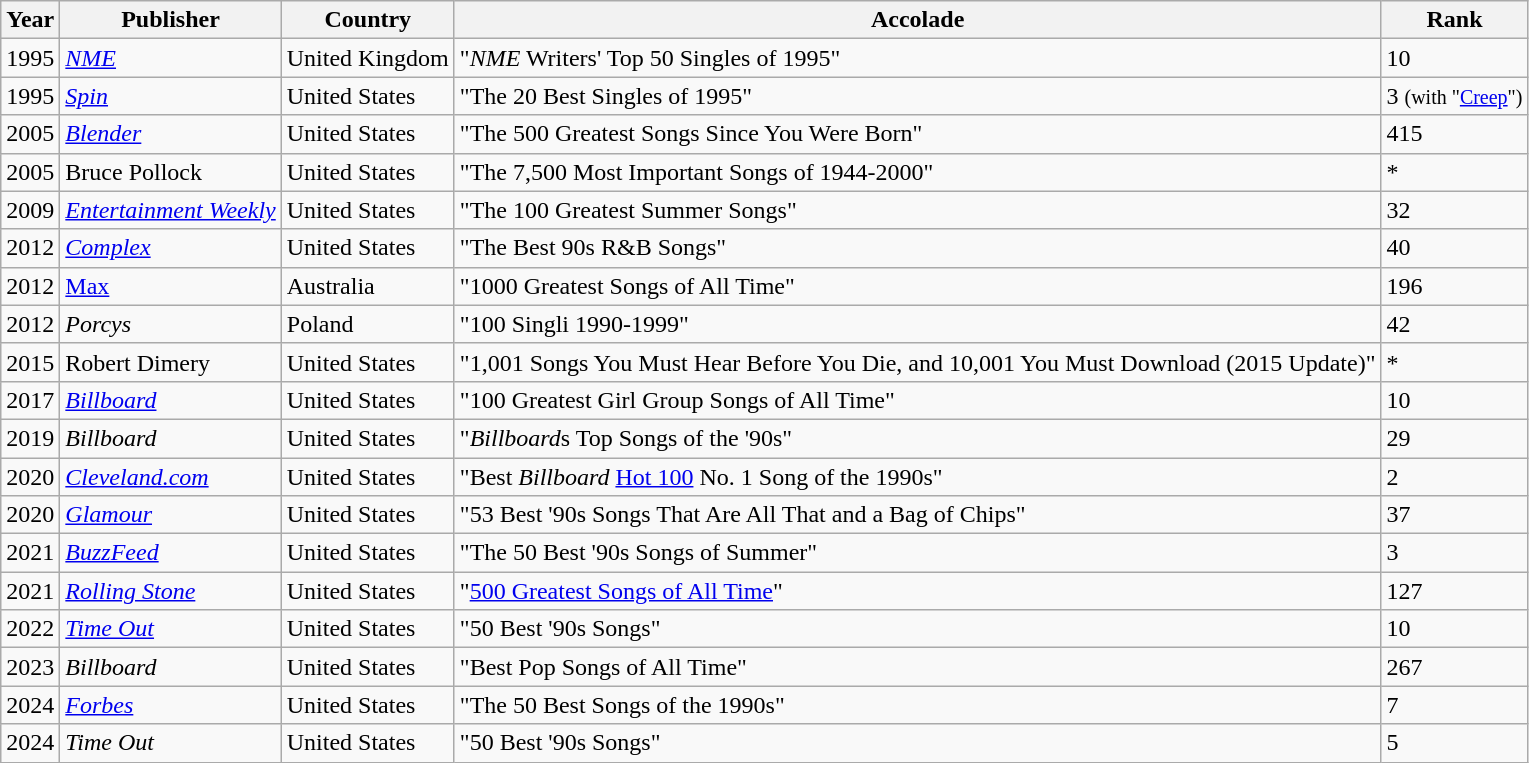<table class="wikitable sortable">
<tr>
<th>Year</th>
<th>Publisher</th>
<th>Country</th>
<th>Accolade</th>
<th>Rank</th>
</tr>
<tr>
<td>1995</td>
<td><em><a href='#'>NME</a></em></td>
<td>United Kingdom</td>
<td>"<em>NME</em> Writers' Top 50 Singles of 1995"</td>
<td>10</td>
</tr>
<tr>
<td>1995</td>
<td><em><a href='#'>Spin</a></em></td>
<td>United States</td>
<td>"The 20 Best Singles of 1995"</td>
<td>3 <small>(with "<a href='#'>Creep</a>")</small></td>
</tr>
<tr>
<td>2005</td>
<td><em><a href='#'>Blender</a></em></td>
<td>United States</td>
<td>"The 500 Greatest Songs Since You Were Born"</td>
<td>415</td>
</tr>
<tr>
<td>2005</td>
<td>Bruce Pollock</td>
<td>United States</td>
<td>"The 7,500 Most Important Songs of 1944-2000"</td>
<td>*</td>
</tr>
<tr>
<td>2009</td>
<td><em><a href='#'>Entertainment Weekly</a></em></td>
<td>United States</td>
<td>"The 100 Greatest Summer Songs"</td>
<td>32</td>
</tr>
<tr>
<td>2012</td>
<td><em><a href='#'>Complex</a></em></td>
<td>United States</td>
<td>"The Best 90s R&B Songs"</td>
<td>40</td>
</tr>
<tr>
<td>2012</td>
<td><a href='#'>Max</a></td>
<td>Australia</td>
<td>"1000 Greatest Songs of All Time"</td>
<td>196</td>
</tr>
<tr>
<td>2012</td>
<td><em>Porcys</em></td>
<td>Poland</td>
<td>"100 Singli 1990-1999"</td>
<td>42</td>
</tr>
<tr>
<td>2015</td>
<td>Robert Dimery</td>
<td>United States</td>
<td>"1,001 Songs You Must Hear Before You Die, and 10,001 You Must Download (2015 Update)"</td>
<td>*</td>
</tr>
<tr>
<td>2017</td>
<td><em><a href='#'>Billboard</a></em></td>
<td>United States</td>
<td>"100 Greatest Girl Group Songs of All Time"</td>
<td>10</td>
</tr>
<tr>
<td>2019</td>
<td><em>Billboard</em></td>
<td>United States</td>
<td>"<em>Billboard</em>s Top Songs of the '90s"</td>
<td>29</td>
</tr>
<tr>
<td>2020</td>
<td><em><a href='#'>Cleveland.com</a></em></td>
<td>United States</td>
<td>"Best <em>Billboard</em> <a href='#'>Hot 100</a> No. 1 Song of the 1990s"</td>
<td>2</td>
</tr>
<tr>
<td>2020</td>
<td><em><a href='#'>Glamour</a></em></td>
<td>United States</td>
<td>"53 Best '90s Songs That Are All That and a Bag of Chips"</td>
<td>37</td>
</tr>
<tr>
<td>2021</td>
<td><em><a href='#'>BuzzFeed</a></em></td>
<td>United States</td>
<td>"The 50 Best '90s Songs of Summer"</td>
<td>3</td>
</tr>
<tr>
<td>2021</td>
<td><em><a href='#'>Rolling Stone</a></em></td>
<td>United States</td>
<td>"<a href='#'>500 Greatest Songs of All Time</a>"</td>
<td>127</td>
</tr>
<tr>
<td>2022</td>
<td><em><a href='#'>Time Out</a></em></td>
<td>United States</td>
<td>"50 Best '90s Songs"</td>
<td>10</td>
</tr>
<tr>
<td>2023</td>
<td><em>Billboard</em></td>
<td>United States</td>
<td>"Best Pop Songs of All Time"</td>
<td>267</td>
</tr>
<tr>
<td>2024</td>
<td><em><a href='#'>Forbes</a></em></td>
<td>United States</td>
<td>"The 50 Best Songs of the 1990s"</td>
<td>7</td>
</tr>
<tr>
<td>2024</td>
<td><em>Time Out</em></td>
<td>United States</td>
<td>"50 Best '90s Songs"</td>
<td>5</td>
</tr>
</table>
